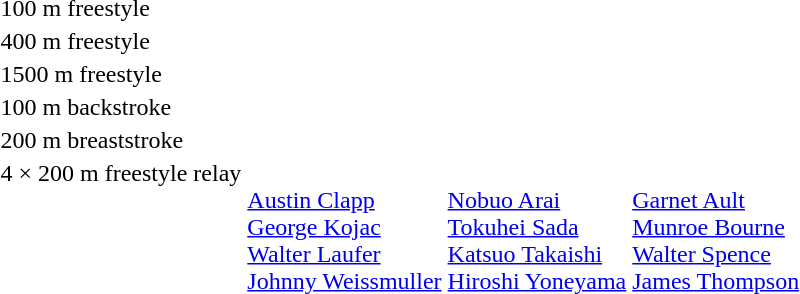<table>
<tr>
<td>100 m freestyle<br></td>
<td></td>
<td></td>
<td></td>
</tr>
<tr>
<td>400 m freestyle<br></td>
<td></td>
<td></td>
<td></td>
</tr>
<tr>
<td>1500 m freestyle<br></td>
<td></td>
<td></td>
<td></td>
</tr>
<tr>
<td>100 m backstroke<br></td>
<td></td>
<td></td>
<td></td>
</tr>
<tr>
<td>200 m breaststroke<br></td>
<td></td>
<td></td>
<td></td>
</tr>
<tr valign="top">
<td>4 × 200 m freestyle relay<br></td>
<td><br><a href='#'>Austin Clapp</a><br><a href='#'>George Kojac</a><br><a href='#'>Walter Laufer</a><br><a href='#'>Johnny Weissmuller</a></td>
<td><br><a href='#'>Nobuo Arai</a><br><a href='#'>Tokuhei Sada</a><br><a href='#'>Katsuo Takaishi</a><br><a href='#'>Hiroshi Yoneyama</a></td>
<td><br><a href='#'>Garnet Ault</a><br><a href='#'>Munroe Bourne</a><br><a href='#'>Walter Spence</a><br><a href='#'>James Thompson</a></td>
</tr>
</table>
